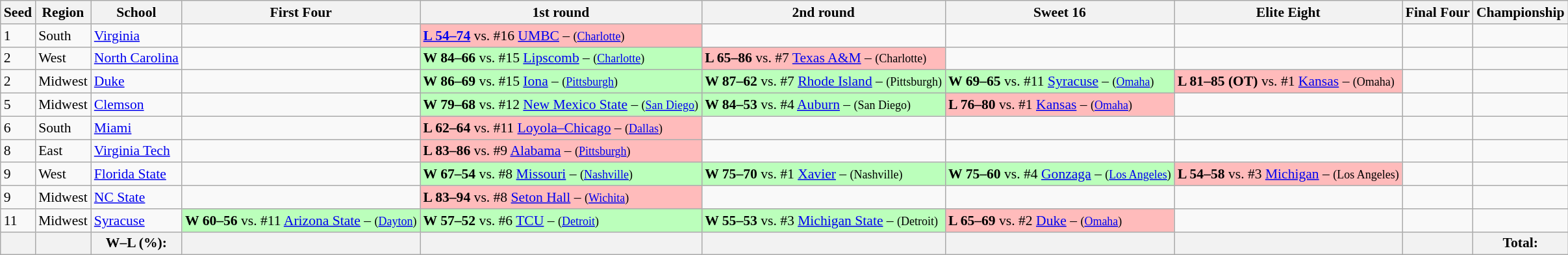<table class="sortable wikitable" style="white-space:nowrap; font-size:90%;">
<tr>
<th>Seed</th>
<th>Region</th>
<th>School</th>
<th>First Four</th>
<th>1st round</th>
<th>2nd round</th>
<th>Sweet 16</th>
<th>Elite Eight</th>
<th>Final Four</th>
<th>Championship</th>
</tr>
<tr>
<td>1</td>
<td>South</td>
<td><a href='#'>Virginia</a></td>
<td></td>
<td style="background:#fbb;"><strong><a href='#'>L 54–74</a></strong> vs. #16 <a href='#'>UMBC</a> – <small>(<a href='#'>Charlotte</a>)</small></td>
<td></td>
<td></td>
<td></td>
<td></td>
<td></td>
</tr>
<tr>
<td>2</td>
<td>West</td>
<td><a href='#'>North Carolina</a></td>
<td></td>
<td style="background:#bfb;"><strong>W 84–66</strong> vs. #15 <a href='#'>Lipscomb</a> – <small>(<a href='#'>Charlotte</a>)</small></td>
<td style="background:#fbb;"><strong>L 65–86</strong> vs. #7 <a href='#'>Texas A&M</a> – <small>(Charlotte)</small></td>
<td></td>
<td></td>
<td></td>
<td></td>
</tr>
<tr>
<td>2</td>
<td>Midwest</td>
<td><a href='#'>Duke</a></td>
<td></td>
<td style="background:#bfb;"><strong>W 86–69</strong> vs. #15 <a href='#'>Iona</a> – <small>(<a href='#'>Pittsburgh</a>)</small></td>
<td style="background:#bfb;"><strong>W 87–62</strong> vs. #7 <a href='#'>Rhode Island</a> – <small>(Pittsburgh)</small></td>
<td style="background:#bfb;"><strong>W 69–65</strong> vs. #11 <a href='#'>Syracuse</a> – <small>(<a href='#'>Omaha</a>)</small></td>
<td style="background:#fbb;"><strong>L 81–85 (OT)</strong> vs. #1 <a href='#'>Kansas</a> – <small>(Omaha)</small></td>
<td></td>
<td></td>
</tr>
<tr>
<td>5</td>
<td>Midwest</td>
<td><a href='#'>Clemson</a></td>
<td></td>
<td style="background:#bfb;"><strong>W 79–68</strong> vs. #12 <a href='#'>New Mexico State</a> – <small>(<a href='#'>San Diego</a>)</small></td>
<td style="background:#bfb;"><strong>W 84–53</strong> vs. #4 <a href='#'>Auburn</a> – <small>(San Diego)</small></td>
<td style="background:#fbb;"><strong>L 76–80</strong> vs. #1 <a href='#'>Kansas</a> – <small>(<a href='#'>Omaha</a>)</small></td>
<td></td>
<td></td>
<td></td>
</tr>
<tr>
<td>6</td>
<td>South</td>
<td><a href='#'>Miami</a></td>
<td></td>
<td style="background:#fbb;"><strong>L 62–64</strong> vs. #11 <a href='#'>Loyola–Chicago</a> – <small>(<a href='#'>Dallas</a>)</small></td>
<td></td>
<td></td>
<td></td>
<td></td>
<td></td>
</tr>
<tr>
<td>8</td>
<td>East</td>
<td><a href='#'>Virginia Tech</a></td>
<td></td>
<td style="background:#fbb;"><strong>L 83–86</strong> vs. #9 <a href='#'>Alabama</a> – <small>(<a href='#'>Pittsburgh</a>)</small></td>
<td></td>
<td></td>
<td></td>
<td></td>
<td></td>
</tr>
<tr>
<td>9</td>
<td>West</td>
<td><a href='#'>Florida State</a></td>
<td></td>
<td style="background:#bfb;"><strong>W 67–54</strong> vs. #8 <a href='#'>Missouri</a> – <small>(<a href='#'>Nashville</a>)</small></td>
<td style="background:#bfb;"><strong>W 75–70</strong> vs. #1 <a href='#'>Xavier</a> – <small>(Nashville)</small></td>
<td style="background:#bfb;"><strong>W 75–60</strong> vs. #4 <a href='#'>Gonzaga</a> – <small>(<a href='#'>Los Angeles</a>)</small></td>
<td style="background:#fbb;"><strong>L 54–58</strong> vs. #3 <a href='#'>Michigan</a> – <small>(Los Angeles)</small></td>
<td></td>
<td></td>
</tr>
<tr>
<td>9</td>
<td>Midwest</td>
<td><a href='#'>NC State</a></td>
<td></td>
<td style="background:#fbb;"><strong>L 83–94</strong> vs. #8 <a href='#'>Seton Hall</a> – <small>(<a href='#'>Wichita</a>)</small></td>
<td></td>
<td></td>
<td></td>
<td></td>
<td></td>
</tr>
<tr>
<td>11</td>
<td>Midwest</td>
<td><a href='#'>Syracuse</a></td>
<td style="background:#bfb;"><strong>W 60–56</strong> vs. #11 <a href='#'>Arizona State</a> – <small>(<a href='#'>Dayton</a>)</small></td>
<td style="background:#bfb;"><strong>W 57–52</strong> vs. #6 <a href='#'>TCU</a> – <small>(<a href='#'>Detroit</a>)</small></td>
<td style="background:#bfb;"><strong>W 55–53</strong> vs. #3 <a href='#'>Michigan State</a> – <small>(Detroit)</small></td>
<td style="background:#fbb;"><strong>L 65–69</strong> vs. #2 <a href='#'>Duke</a> – <small>(<a href='#'>Omaha</a>)</small></td>
<td></td>
<td></td>
<td></td>
</tr>
<tr>
<th></th>
<th></th>
<th>W–L (%):</th>
<th></th>
<th></th>
<th></th>
<th></th>
<th></th>
<th></th>
<th> Total: </th>
</tr>
</table>
